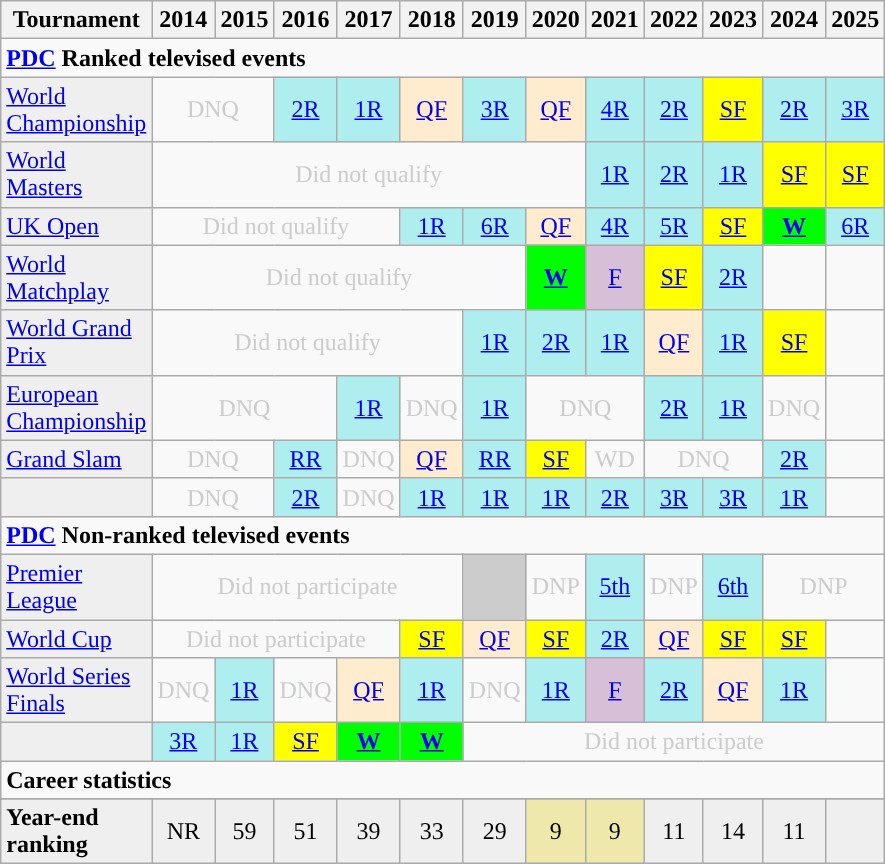<table class="wikitable" style="width:30%; margin:0">
<tr>
<th>Tournament</th>
<th>2014</th>
<th>2015</th>
<th>2016</th>
<th>2017</th>
<th>2018</th>
<th>2019</th>
<th>2020</th>
<th>2021</th>
<th>2022</th>
<th>2023</th>
<th>2024</th>
<th>2025</th>
</tr>
<tr>
<td colspan="17" align="left"><strong><a href='#'>PDC</a> Ranked televised events</strong></td>
</tr>
<tr>
<td style="background:#efefef;"><a href='#'>World Championship</a></td>
<td colspan="2" style="text-align:center; color:#ccc;">DNQ</td>
<td style="text-align:center; background:#afeeee;"><a href='#'>2R</a></td>
<td style="text-align:center; background:#afeeee;"><a href='#'>1R</a></td>
<td style="text-align:center; background:#ffebcd;"><a href='#'>QF</a></td>
<td style="text-align:center; background:#afeeee;"><a href='#'>3R</a></td>
<td style="text-align:center; background:#ffebcd;"><a href='#'>QF</a></td>
<td style="text-align:center; background:#afeeee;"><a href='#'>4R</a></td>
<td style="text-align:center; background:#afeeee;"><a href='#'>2R</a></td>
<td style="text-align:center; background:yellow;"><a href='#'>SF</a></td>
<td style="text-align:center; background:#afeeee;"><a href='#'>2R</a></td>
<td style="text-align:center; background:#afeeee;"><a href='#'>3R</a></td>
</tr>
<tr>
<td style="background:#efefef;"><a href='#'>World Masters</a></td>
<td colspan="7" style="text-align:center; color:#ccc;">Did not qualify</td>
<td style="text-align:center; background:#afeeee;"><a href='#'>1R</a></td>
<td style="text-align:center; background:#afeeee;"><a href='#'>2R</a></td>
<td style="text-align:center; background:#afeeee;"><a href='#'>1R</a></td>
<td style="text-align:center; background:yellow;"><a href='#'>SF</a></td>
<td style="text-align:center; background:yellow;"><a href='#'>SF</a></td>
</tr>
<tr>
<td style="background:#efefef;"><a href='#'>UK Open</a></td>
<td colspan="4" style="text-align:center; color:#ccc;">Did not qualify</td>
<td style="text-align:center; background:#afeeee;"><a href='#'>1R</a></td>
<td style="text-align:center; background:#afeeee;"><a href='#'>6R</a></td>
<td style="text-align:center; background:#ffebcd;"><a href='#'>QF</a></td>
<td style="text-align:center; background:#afeeee;"><a href='#'>4R</a></td>
<td style="text-align:center; background:#afeeee;"><a href='#'>5R</a></td>
<td style="text-align:center; background:yellow;"><a href='#'>SF</a></td>
<td style="text-align:center; background:lime;"><a href='#'><strong>W</strong></a></td>
<td style="text-align:center; background:#afeeee;"><a href='#'>6R</a></td>
</tr>
<tr>
<td style="background:#efefef;"><a href='#'>World Matchplay</a></td>
<td colspan="6" style="text-align:center; color:#ccc;">Did not qualify</td>
<td style="text-align:center; background:#0f0;"><a href='#'><strong>W</strong></a></td>
<td style="text-align:center; background:thistle;"><a href='#'>F</a></td>
<td style="text-align:center; background:yellow;"><a href='#'>SF</a></td>
<td style="text-align:center; background:#afeeee;"><a href='#'>2R</a></td>
<td></td>
<td></td>
</tr>
<tr>
<td style="background:#efefef;"><a href='#'>World Grand Prix</a></td>
<td colspan="5" style="text-align:center; color:#ccc;">Did not qualify</td>
<td style="text-align:center; background:#afeeee;"><a href='#'>1R</a></td>
<td style="text-align:center; background:#afeeee;"><a href='#'>2R</a></td>
<td style="text-align:center; background:#afeeee;"><a href='#'>1R</a></td>
<td style="text-align:center; background:#ffebcd;"><a href='#'>QF</a></td>
<td style="text-align:center; background:#afeeee;"><a href='#'>1R</a></td>
<td style="text-align:center; background:yellow;"><a href='#'>SF</a></td>
<td></td>
</tr>
<tr>
<td style="background:#efefef;"><a href='#'>European Championship</a></td>
<td colspan="3" style="text-align:center; color:#ccc;">DNQ</td>
<td style="text-align:center; background:#afeeee;"><a href='#'>1R</a></td>
<td style="text-align:center; color:#ccc;">DNQ</td>
<td style="text-align:center; background:#afeeee;"><a href='#'>1R</a></td>
<td colspan="2" style="text-align:center; color:#ccc;">DNQ</td>
<td style="text-align:center; background:#afeeee;"><a href='#'>2R</a></td>
<td style="text-align:center; background:#afeeee;"><a href='#'>1R</a></td>
<td style="text-align:center; color:#ccc;">DNQ</td>
<td></td>
</tr>
<tr>
<td style="background:#efefef;"><a href='#'>Grand Slam</a></td>
<td colspan="2" style="text-align:center; color:#ccc;">DNQ</td>
<td style="text-align:center; background:#afeeee;"><a href='#'>RR</a></td>
<td style="text-align:center; color:#ccc;">DNQ</td>
<td style="text-align:center; background:#ffebcd;"><a href='#'>QF</a></td>
<td style="text-align:center; background:#afeeee;"><a href='#'>RR</a></td>
<td style="text-align:center; background:yellow;"><a href='#'>SF</a></td>
<td style="text-align:center; color:#ccc;">WD</td>
<td colspan="2" style="text-align:center; color:#ccc;">DNQ</td>
<td style="text-align:center; background:#afeeee;"><a href='#'>2R</a></td>
<td></td>
</tr>
<tr>
<td style="background:#efefef;"></td>
<td colspan="2" style="text-align:center; color:#ccc;">DNQ</td>
<td style="text-align:center; background:#afeeee;"><a href='#'>2R</a></td>
<td style="text-align:center; color:#ccc;">DNQ</td>
<td style="text-align:center; background:#afeeee;"><a href='#'>1R</a></td>
<td style="text-align:center; background:#afeeee;"><a href='#'>1R</a></td>
<td style="text-align:center; background:#afeeee;"><a href='#'>1R</a></td>
<td style="text-align:center; background:#afeeee;"><a href='#'>2R</a></td>
<td style="text-align:center; background:#afeeee;"><a href='#'>3R</a></td>
<td style="text-align:center; background:#afeeee;"><a href='#'>3R</a></td>
<td style="text-align:center; background:#afeeee;"><a href='#'>1R</a></td>
<td></td>
</tr>
<tr>
<td colspan="17" align="left"><strong><a href='#'>PDC</a> Non-ranked televised events</strong></td>
</tr>
<tr>
<td style="background:#efefef;"><a href='#'>Premier League</a></td>
<td colspan="5" style="text-align:center; color:#ccc;">Did not participate</td>
<td style="text-align:center; background:#ccc;"><a href='#'></a></td>
<td style="text-align:center; color:#ccc;">DNP</td>
<td style="text-align:center; background:#afeeee;"><a href='#'>5th</a></td>
<td style="text-align:center; color:#ccc;">DNP</td>
<td style="text-align:center; background:#afeeee;"><a href='#'>6th</a></td>
<td colspan="2" style="text-align:center; color:#ccc;">DNP</td>
</tr>
<tr>
<td style="background:#efefef;"><a href='#'>World Cup</a></td>
<td colspan="4" style="text-align:center; color:#ccc;">Did not participate</td>
<td style="text-align:center; background:yellow;"><a href='#'>SF</a></td>
<td style="text-align:center; background:#ffebcd;"><a href='#'>QF</a></td>
<td style="text-align:center; background:yellow;"><a href='#'>SF</a></td>
<td style="text-align:center; background:#afeeee;"><a href='#'>2R</a></td>
<td style="text-align:center; background:#ffebcd;"><a href='#'>QF</a></td>
<td style="text-align:center; background:yellow;"><a href='#'>SF</a></td>
<td style="text-align:center; background:yellow;"><a href='#'>SF</a></td>
<td></td>
</tr>
<tr>
<td style="background:#efefef;"><a href='#'>World Series Finals</a></td>
<td style="text-align:center; color:#ccc;">DNQ</td>
<td style="text-align:center; background:#afeeee;"><a href='#'>1R</a></td>
<td style="text-align:center; color:#ccc;">DNQ</td>
<td style="text-align:center; background:#ffebcd;"><a href='#'>QF</a></td>
<td style="text-align:center; background:#afeeee;"><a href='#'>1R</a></td>
<td style="text-align:center; color:#ccc;">DNQ</td>
<td style="text-align:center; background:#afeeee;"><a href='#'>1R</a></td>
<td style="text-align:center; background:thistle;"><a href='#'>F</a></td>
<td style="text-align:center; background:#afeeee;"><a href='#'>2R</a></td>
<td style="text-align:center; background:#ffebcd;"><a href='#'>QF</a></td>
<td style="text-align:center; background:#afeeee;"><a href='#'>1R</a></td>
<td></td>
</tr>
<tr>
<td style="background:#efefef;"></td>
<td style="text-align:center; background:#afeeee;"><a href='#'>3R</a></td>
<td style="text-align:center; background:#afeeee;"><a href='#'>1R</a></td>
<td style="text-align:center; background:yellow;"><a href='#'>SF</a></td>
<td style="text-align:center; background:lime;"><a href='#'><strong>W</strong></a></td>
<td style="text-align:center; background:lime;"><a href='#'><strong>W</strong></a></td>
<td colspan="7" style="text-align:center; color:#ccc;">Did not participate</td>
</tr>
<tr>
<td colspan="17" align="left"><strong>Career statistics</strong></td>
</tr>
<tr>
</tr>
<tr bgcolor="efefef">
<td align="left"><strong>Year-end ranking</strong></td>
<td style="text-align:center;">NR</td>
<td style="text-align:center;">59</td>
<td style="text-align:center;">51</td>
<td style="text-align:center;">39</td>
<td style="text-align:center;">33</td>
<td style="text-align:center;">29</td>
<td style="text-align:center; background:#eee8aa">9</td>
<td style="text-align:center; background:#eee8aa">9</td>
<td style="text-align:center;">11</td>
<td style="text-align:center;">14</td>
<td style="text-align:center;">11</td>
<td></td>
</tr>
</table>
